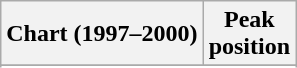<table class="wikitable sortable plainrowheaders">
<tr>
<th scope="col">Chart (1997–2000)</th>
<th scope="col">Peak<br>position</th>
</tr>
<tr>
</tr>
<tr>
</tr>
<tr>
</tr>
</table>
